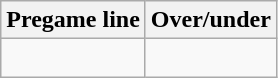<table class="wikitable">
<tr align="center">
<th style=>Pregame line</th>
<th style=>Over/under</th>
</tr>
<tr align="center">
<td> </td>
<td> </td>
</tr>
</table>
